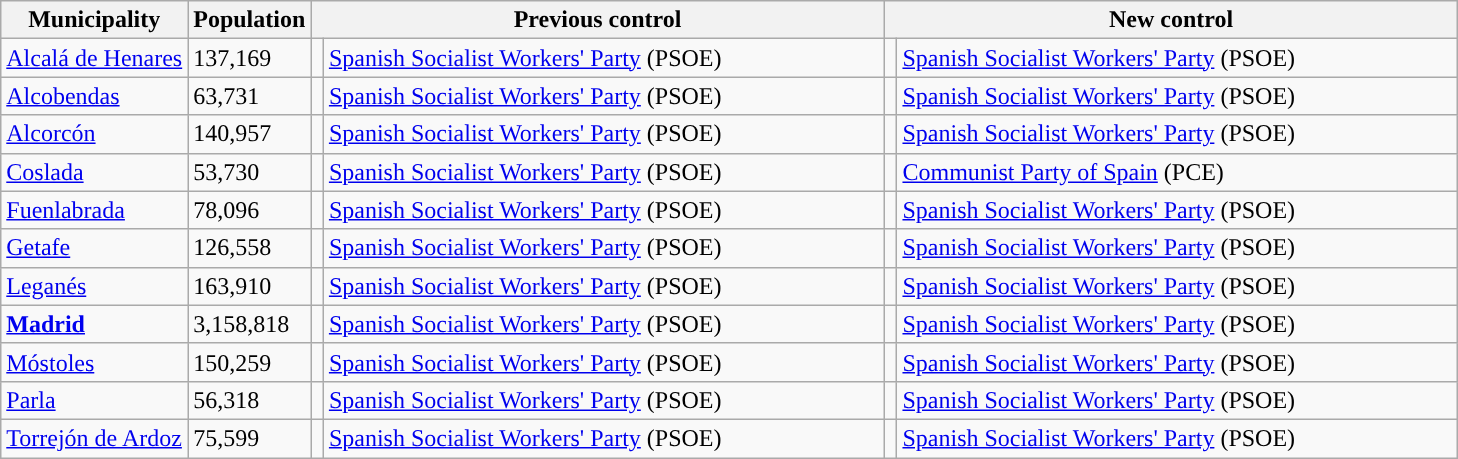<table class="wikitable sortable">
<tr>
<th>Municipality</th>
<th>Population</th>
<th colspan="2" style="width:375px;">Previous control</th>
<th colspan="2" style="width:375px;">New control</th>
</tr>
<tr>
<td><a href='#'>Alcalá de Henares</a></td>
<td>137,169</td>
<td width="1" style="color:inherit;background:"></td>
<td><a href='#'>Spanish Socialist Workers' Party</a> (PSOE)</td>
<td width="1" style="color:inherit;background:"></td>
<td><a href='#'>Spanish Socialist Workers' Party</a> (PSOE)</td>
</tr>
<tr>
<td><a href='#'>Alcobendas</a></td>
<td>63,731</td>
<td style="color:inherit;background:"></td>
<td><a href='#'>Spanish Socialist Workers' Party</a> (PSOE)</td>
<td style="color:inherit;background:"></td>
<td><a href='#'>Spanish Socialist Workers' Party</a> (PSOE)</td>
</tr>
<tr>
<td><a href='#'>Alcorcón</a></td>
<td>140,957</td>
<td style="color:inherit;background:"></td>
<td><a href='#'>Spanish Socialist Workers' Party</a> (PSOE)</td>
<td style="color:inherit;background:"></td>
<td><a href='#'>Spanish Socialist Workers' Party</a> (PSOE)</td>
</tr>
<tr>
<td><a href='#'>Coslada</a></td>
<td>53,730</td>
<td style="color:inherit;background:"></td>
<td><a href='#'>Spanish Socialist Workers' Party</a> (PSOE)</td>
<td style="color:inherit;background:"></td>
<td><a href='#'>Communist Party of Spain</a> (PCE)</td>
</tr>
<tr>
<td><a href='#'>Fuenlabrada</a></td>
<td>78,096</td>
<td style="color:inherit;background:"></td>
<td><a href='#'>Spanish Socialist Workers' Party</a> (PSOE)</td>
<td style="color:inherit;background:"></td>
<td><a href='#'>Spanish Socialist Workers' Party</a> (PSOE)</td>
</tr>
<tr>
<td><a href='#'>Getafe</a></td>
<td>126,558</td>
<td style="color:inherit;background:"></td>
<td><a href='#'>Spanish Socialist Workers' Party</a> (PSOE)</td>
<td style="color:inherit;background:"></td>
<td><a href='#'>Spanish Socialist Workers' Party</a> (PSOE)</td>
</tr>
<tr>
<td><a href='#'>Leganés</a></td>
<td>163,910</td>
<td style="color:inherit;background:"></td>
<td><a href='#'>Spanish Socialist Workers' Party</a> (PSOE)</td>
<td style="color:inherit;background:"></td>
<td><a href='#'>Spanish Socialist Workers' Party</a> (PSOE)</td>
</tr>
<tr>
<td><strong><a href='#'>Madrid</a></strong></td>
<td>3,158,818</td>
<td style="color:inherit;background:"></td>
<td><a href='#'>Spanish Socialist Workers' Party</a> (PSOE)</td>
<td style="color:inherit;background:"></td>
<td><a href='#'>Spanish Socialist Workers' Party</a> (PSOE)</td>
</tr>
<tr>
<td><a href='#'>Móstoles</a></td>
<td>150,259</td>
<td style="color:inherit;background:"></td>
<td><a href='#'>Spanish Socialist Workers' Party</a> (PSOE)</td>
<td style="color:inherit;background:"></td>
<td><a href='#'>Spanish Socialist Workers' Party</a> (PSOE)</td>
</tr>
<tr>
<td><a href='#'>Parla</a></td>
<td>56,318</td>
<td style="color:inherit;background:"></td>
<td><a href='#'>Spanish Socialist Workers' Party</a> (PSOE)</td>
<td style="color:inherit;background:"></td>
<td><a href='#'>Spanish Socialist Workers' Party</a> (PSOE)</td>
</tr>
<tr>
<td><a href='#'>Torrejón de Ardoz</a></td>
<td>75,599</td>
<td style="color:inherit;background:"></td>
<td><a href='#'>Spanish Socialist Workers' Party</a> (PSOE)</td>
<td style="color:inherit;background:"></td>
<td><a href='#'>Spanish Socialist Workers' Party</a> (PSOE)</td>
</tr>
</table>
